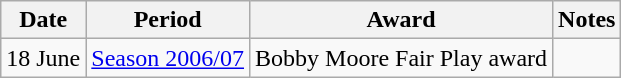<table class="wikitable sortable" style="text-align:center">
<tr>
<th>Date</th>
<th>Period</th>
<th>Award</th>
<th class="unsortable">Notes</th>
</tr>
<tr>
<td>18 June</td>
<td><a href='#'>Season 2006/07</a></td>
<td>Bobby Moore Fair Play award</td>
<td></td>
</tr>
</table>
